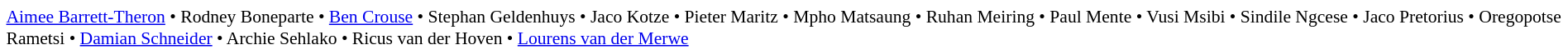<table cellpadding="2" style="border: 1px solid white; font-size:90%;">
<tr>
<td style="text-align:left;"><a href='#'>Aimee Barrett-Theron</a> • Rodney Boneparte • <a href='#'>Ben Crouse</a> • Stephan Geldenhuys • Jaco Kotze • Pieter Maritz • Mpho Matsaung • Ruhan Meiring • Paul Mente • Vusi Msibi • Sindile Ngcese • Jaco Pretorius • Oregopotse Rametsi • <a href='#'>Damian Schneider</a> • Archie Sehlako • Ricus van der Hoven • <a href='#'>Lourens van der Merwe</a></td>
</tr>
</table>
